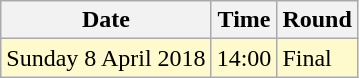<table class="wikitable">
<tr>
<th>Date</th>
<th>Time</th>
<th>Round</th>
</tr>
<tr>
<td style=background:lemonchiffon>Sunday 8 April 2018</td>
<td style=background:lemonchiffon>14:00</td>
<td style=background:lemonchiffon>Final</td>
</tr>
</table>
